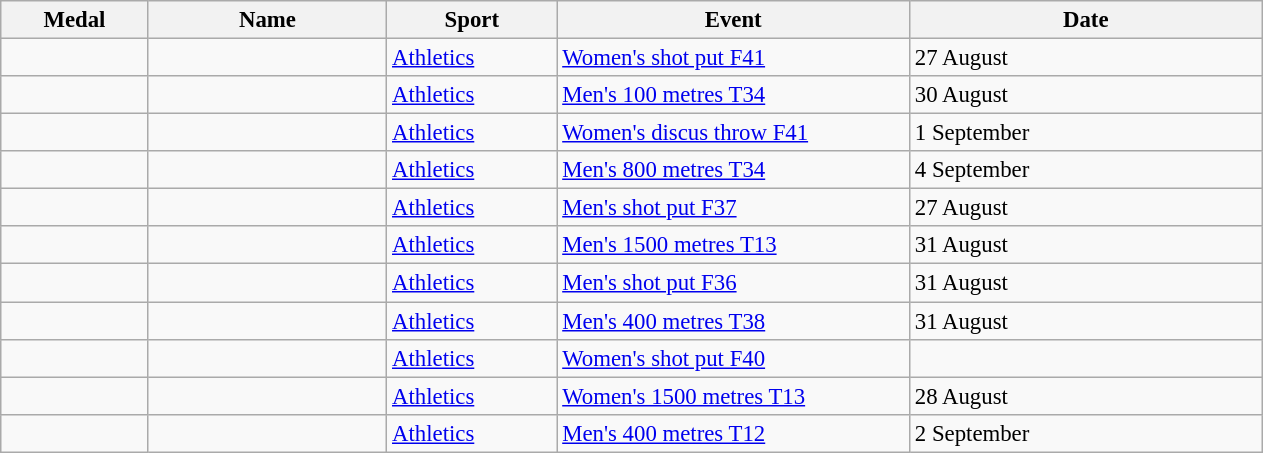<table class="wikitable sortable" style="font-size:95%">
<tr>
<th style="width:6em">Medal</th>
<th style="width:10em">Name</th>
<th style="width:7em">Sport</th>
<th style="width:15em">Event</th>
<th style="width:15em">Date</th>
</tr>
<tr>
<td></td>
<td></td>
<td><a href='#'>Athletics</a></td>
<td><a href='#'>Women's shot put F41</a></td>
<td>27 August</td>
</tr>
<tr>
<td></td>
<td></td>
<td><a href='#'>Athletics</a></td>
<td><a href='#'>Men's 100 metres T34</a></td>
<td>30 August</td>
</tr>
<tr>
<td></td>
<td></td>
<td><a href='#'>Athletics</a></td>
<td><a href='#'>Women's discus throw F41</a></td>
<td>1 September</td>
</tr>
<tr>
<td></td>
<td></td>
<td><a href='#'>Athletics</a></td>
<td><a href='#'>Men's 800 metres T34</a></td>
<td>4 September</td>
</tr>
<tr>
<td></td>
<td></td>
<td><a href='#'>Athletics</a></td>
<td><a href='#'>Men's shot put F37</a></td>
<td>27 August</td>
</tr>
<tr>
<td></td>
<td></td>
<td><a href='#'>Athletics</a></td>
<td><a href='#'>Men's 1500 metres T13</a></td>
<td>31 August</td>
</tr>
<tr>
<td></td>
<td></td>
<td><a href='#'>Athletics</a></td>
<td><a href='#'>Men's shot put F36</a></td>
<td>31 August</td>
</tr>
<tr>
<td></td>
<td></td>
<td><a href='#'>Athletics</a></td>
<td><a href='#'>Men's 400 metres T38</a></td>
<td>31 August</td>
</tr>
<tr>
<td></td>
<td></td>
<td><a href='#'>Athletics</a></td>
<td><a href='#'>Women's shot put F40</a></td>
<td></td>
</tr>
<tr>
<td></td>
<td></td>
<td><a href='#'>Athletics</a></td>
<td><a href='#'>Women's 1500 metres T13</a></td>
<td>28 August</td>
</tr>
<tr>
<td></td>
<td></td>
<td><a href='#'>Athletics</a></td>
<td><a href='#'>Men's 400 metres T12</a></td>
<td>2 September</td>
</tr>
</table>
